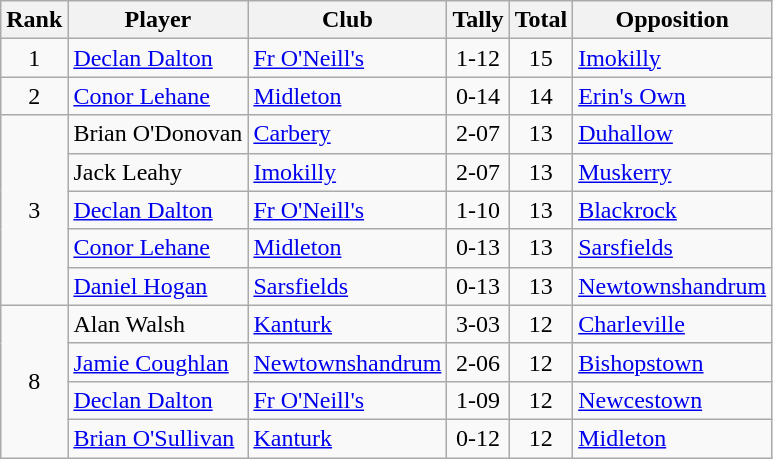<table class="wikitable">
<tr>
<th>Rank</th>
<th>Player</th>
<th>Club</th>
<th>Tally</th>
<th>Total</th>
<th>Opposition</th>
</tr>
<tr>
<td rowspan="1" style="text-align:center;">1</td>
<td><a href='#'>Declan Dalton</a></td>
<td><a href='#'>Fr O'Neill's</a></td>
<td align=center>1-12</td>
<td align=center>15</td>
<td><a href='#'>Imokilly</a></td>
</tr>
<tr>
<td rowspan="1" style="text-align:center;">2</td>
<td><a href='#'>Conor Lehane</a></td>
<td><a href='#'>Midleton</a></td>
<td align=center>0-14</td>
<td align=center>14</td>
<td><a href='#'>Erin's Own</a></td>
</tr>
<tr>
<td rowspan="5" style="text-align:center;">3</td>
<td>Brian O'Donovan</td>
<td><a href='#'>Carbery</a></td>
<td align=center>2-07</td>
<td align=center>13</td>
<td><a href='#'>Duhallow</a></td>
</tr>
<tr>
<td>Jack Leahy</td>
<td><a href='#'>Imokilly</a></td>
<td align=center>2-07</td>
<td align=center>13</td>
<td><a href='#'>Muskerry</a></td>
</tr>
<tr>
<td><a href='#'>Declan Dalton</a></td>
<td><a href='#'>Fr O'Neill's</a></td>
<td align=center>1-10</td>
<td align=center>13</td>
<td><a href='#'>Blackrock</a></td>
</tr>
<tr>
<td><a href='#'>Conor Lehane</a></td>
<td><a href='#'>Midleton</a></td>
<td align=center>0-13</td>
<td align=center>13</td>
<td><a href='#'>Sarsfields</a></td>
</tr>
<tr>
<td><a href='#'>Daniel Hogan</a></td>
<td><a href='#'>Sarsfields</a></td>
<td align=center>0-13</td>
<td align=center>13</td>
<td><a href='#'>Newtownshandrum</a></td>
</tr>
<tr>
<td rowspan="4" style="text-align:center;">8</td>
<td>Alan Walsh</td>
<td><a href='#'>Kanturk</a></td>
<td align=center>3-03</td>
<td align=center>12</td>
<td><a href='#'>Charleville</a></td>
</tr>
<tr>
<td><a href='#'>Jamie Coughlan</a></td>
<td><a href='#'>Newtownshandrum</a></td>
<td align=center>2-06</td>
<td align=center>12</td>
<td><a href='#'>Bishopstown</a></td>
</tr>
<tr>
<td><a href='#'>Declan Dalton</a></td>
<td><a href='#'>Fr O'Neill's</a></td>
<td align=center>1-09</td>
<td align=center>12</td>
<td><a href='#'>Newcestown</a></td>
</tr>
<tr>
<td><a href='#'>Brian O'Sullivan</a></td>
<td><a href='#'>Kanturk</a></td>
<td align=center>0-12</td>
<td align=center>12</td>
<td><a href='#'>Midleton</a></td>
</tr>
</table>
